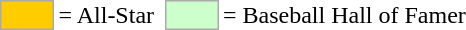<table>
<tr>
<td style="background-color:#FFCC00; border:1px solid #aaaaaa; width:2em;"></td>
<td>= All-Star</td>
<td></td>
<td style="background-color:#CCFFCC; border:1px solid #aaaaaa; width:2em;"></td>
<td>= Baseball Hall of Famer</td>
</tr>
</table>
